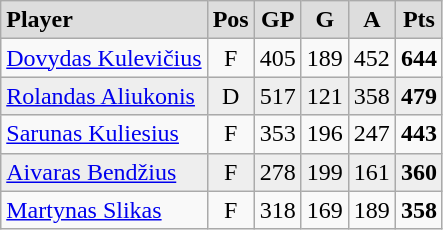<table class="wikitable">
<tr align="center" style="font-weight:bold; background-color:#dddddd;">
<td align="left">Player</td>
<td>Pos</td>
<td>GP</td>
<td>G</td>
<td>A</td>
<td>Pts</td>
</tr>
<tr align="center">
<td align="left"><a href='#'>Dovydas Kulevičius</a></td>
<td>F</td>
<td>405</td>
<td>189</td>
<td>452</td>
<td><strong>644</strong></td>
</tr>
<tr align="center" bgcolor="#eeeeee">
<td align="left"><a href='#'>Rolandas Aliukonis</a></td>
<td>D</td>
<td>517</td>
<td>121</td>
<td>358</td>
<td><strong>479</strong></td>
</tr>
<tr align="center">
<td align="left"><a href='#'>Sarunas Kuliesius</a></td>
<td>F</td>
<td>353</td>
<td>196</td>
<td>247</td>
<td><strong>443</strong></td>
</tr>
<tr align="center" bgcolor="#eeeeee">
<td align="left"><a href='#'>Aivaras Bendžius</a></td>
<td>F</td>
<td>278</td>
<td>199</td>
<td>161</td>
<td><strong>360</strong></td>
</tr>
<tr align="center">
<td align="left"><a href='#'>Martynas Slikas</a></td>
<td>F</td>
<td>318</td>
<td>169</td>
<td>189</td>
<td><strong>358</strong></td>
</tr>
</table>
